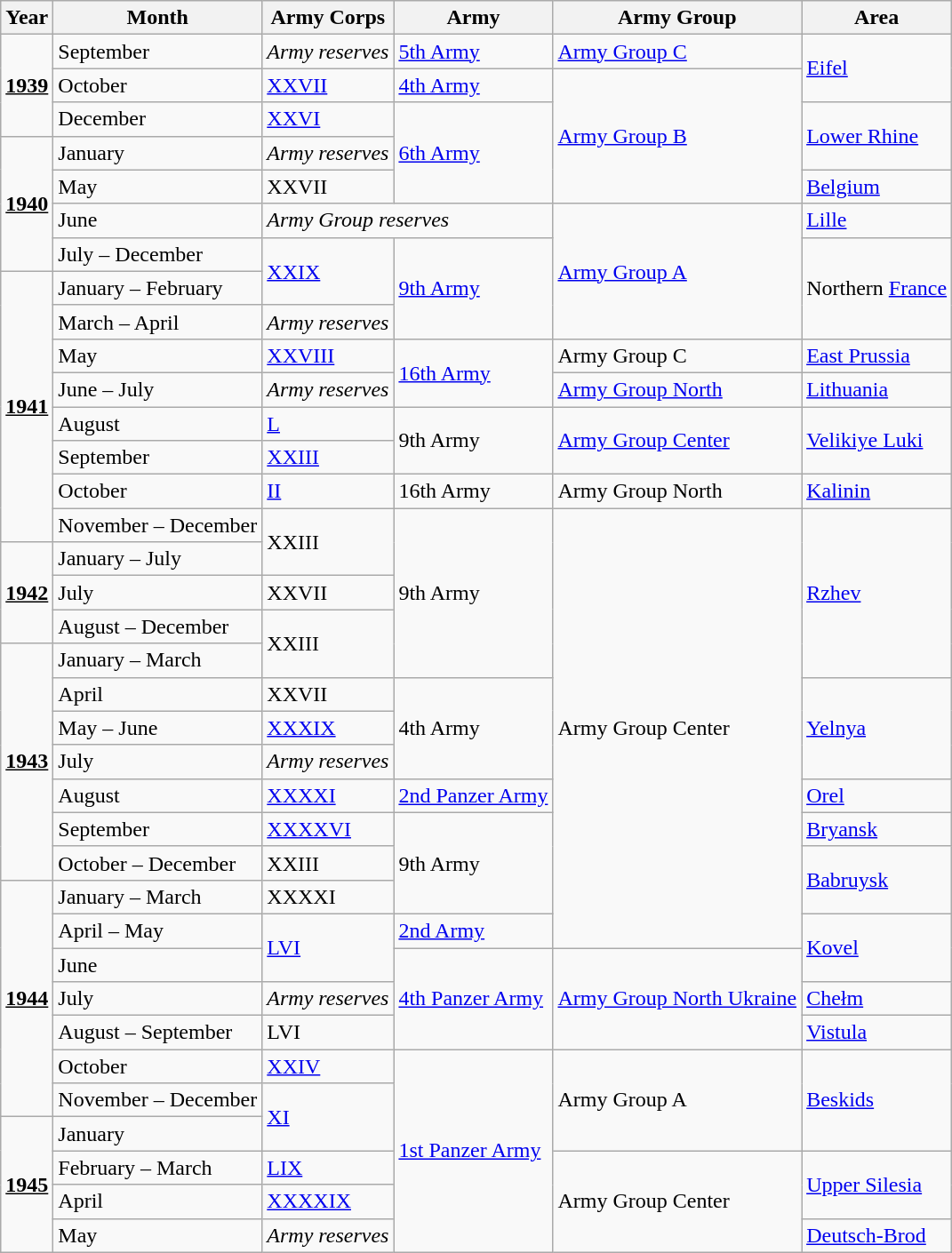<table class="wikitable">
<tr>
<th>Year</th>
<th>Month</th>
<th>Army Corps</th>
<th>Army</th>
<th>Army Group</th>
<th>Area</th>
</tr>
<tr>
<td rowspan="3"><strong><u>1939</u></strong></td>
<td>September</td>
<td><em>Army reserves</em></td>
<td><a href='#'>5th Army</a></td>
<td><a href='#'>Army Group C</a></td>
<td rowspan="2"><a href='#'>Eifel</a></td>
</tr>
<tr>
<td>October</td>
<td><a href='#'>XXVII</a></td>
<td><a href='#'>4th Army</a></td>
<td rowspan="4"><a href='#'>Army Group B</a></td>
</tr>
<tr>
<td>December</td>
<td><a href='#'>XXVI</a></td>
<td rowspan="3"><a href='#'>6th Army</a></td>
<td rowspan="2"><a href='#'>Lower Rhine</a></td>
</tr>
<tr>
<td rowspan="4"><strong><u>1940</u></strong></td>
<td>January</td>
<td><em>Army reserves</em></td>
</tr>
<tr>
<td>May</td>
<td>XXVII</td>
<td><a href='#'>Belgium</a></td>
</tr>
<tr>
<td>June</td>
<td colspan="2"><em>Army Group reserves</em></td>
<td rowspan="4"><a href='#'>Army Group A</a></td>
<td><a href='#'>Lille</a></td>
</tr>
<tr>
<td>July – December</td>
<td rowspan="2"><a href='#'>XXIX</a></td>
<td rowspan="3"><a href='#'>9th Army</a></td>
<td rowspan="3">Northern <a href='#'>France</a></td>
</tr>
<tr>
<td rowspan="8"><strong><u>1941</u></strong></td>
<td>January – February</td>
</tr>
<tr>
<td>March – April</td>
<td><em>Army reserves</em></td>
</tr>
<tr>
<td>May</td>
<td><a href='#'>XXVIII</a></td>
<td rowspan="2"><a href='#'>16th Army</a></td>
<td>Army Group C</td>
<td><a href='#'>East Prussia</a></td>
</tr>
<tr>
<td>June – July</td>
<td><em>Army reserves</em></td>
<td><a href='#'>Army Group North</a></td>
<td><a href='#'>Lithuania</a></td>
</tr>
<tr>
<td>August</td>
<td><a href='#'>L</a></td>
<td rowspan="2">9th Army</td>
<td rowspan="2"><a href='#'>Army Group Center</a></td>
<td rowspan="2"><a href='#'>Velikiye Luki</a></td>
</tr>
<tr>
<td>September</td>
<td><a href='#'>XXIII</a></td>
</tr>
<tr>
<td>October</td>
<td><a href='#'>II</a></td>
<td>16th Army</td>
<td>Army Group North</td>
<td><a href='#'>Kalinin</a></td>
</tr>
<tr>
<td>November – December</td>
<td rowspan="2">XXIII</td>
<td rowspan="5">9th Army</td>
<td rowspan="13">Army Group Center</td>
<td rowspan="5"><a href='#'>Rzhev</a></td>
</tr>
<tr>
<td rowspan="3"><strong><u>1942</u></strong></td>
<td>January – July</td>
</tr>
<tr>
<td>July</td>
<td>XXVII</td>
</tr>
<tr>
<td>August – December</td>
<td rowspan="2">XXIII</td>
</tr>
<tr>
<td rowspan="7"><strong><u>1943</u></strong></td>
<td>January – March</td>
</tr>
<tr>
<td>April</td>
<td>XXVII</td>
<td rowspan="3">4th Army</td>
<td rowspan="3"><a href='#'>Yelnya</a></td>
</tr>
<tr>
<td>May – June</td>
<td><a href='#'>XXXIX</a></td>
</tr>
<tr>
<td>July</td>
<td><em>Army reserves</em></td>
</tr>
<tr>
<td>August</td>
<td><a href='#'>XXXXI</a></td>
<td><a href='#'>2nd Panzer Army</a></td>
<td><a href='#'>Orel</a></td>
</tr>
<tr>
<td>September</td>
<td><a href='#'>XXXXVI</a></td>
<td rowspan="3">9th Army</td>
<td><a href='#'>Bryansk</a></td>
</tr>
<tr>
<td>October – December</td>
<td>XXIII</td>
<td rowspan="2"><a href='#'>Babruysk</a></td>
</tr>
<tr>
<td rowspan="7"><strong><u>1944</u></strong></td>
<td>January – March</td>
<td>XXXXI</td>
</tr>
<tr>
<td>April – May</td>
<td rowspan="2"><a href='#'>LVI</a></td>
<td><a href='#'>2nd Army</a></td>
<td rowspan="2"><a href='#'>Kovel</a></td>
</tr>
<tr>
<td>June</td>
<td rowspan="3"><a href='#'>4th Panzer Army</a></td>
<td rowspan="3"><a href='#'>Army Group North Ukraine</a></td>
</tr>
<tr>
<td>July</td>
<td><em>Army reserves</em></td>
<td><a href='#'>Chełm</a></td>
</tr>
<tr>
<td>August – September</td>
<td>LVI</td>
<td><a href='#'>Vistula</a></td>
</tr>
<tr>
<td>October</td>
<td><a href='#'>XXIV</a></td>
<td rowspan="6"><a href='#'>1st Panzer Army</a></td>
<td rowspan="3">Army Group A</td>
<td rowspan="3"><a href='#'>Beskids</a></td>
</tr>
<tr>
<td>November – December</td>
<td rowspan="2"><a href='#'>XI</a></td>
</tr>
<tr>
<td rowspan="4"><strong><u>1945</u></strong></td>
<td>January</td>
</tr>
<tr>
<td>February – March</td>
<td><a href='#'>LIX</a></td>
<td rowspan="3">Army Group Center</td>
<td rowspan="2"><a href='#'>Upper Silesia</a></td>
</tr>
<tr>
<td>April</td>
<td><a href='#'>XXXXIX</a></td>
</tr>
<tr>
<td>May</td>
<td><em>Army reserves</em></td>
<td><a href='#'>Deutsch-Brod</a></td>
</tr>
</table>
